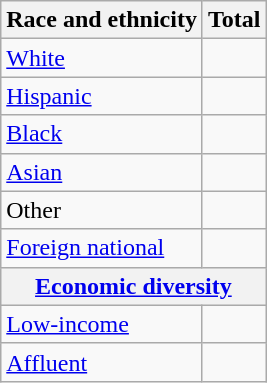<table class="wikitable floatright sortable collapsible"; text-align:right; font-size:80%;">
<tr>
<th>Race and ethnicity</th>
<th colspan="2" data-sort-type=number>Total</th>
</tr>
<tr>
<td><a href='#'>White</a></td>
<td align=right></td>
</tr>
<tr>
<td><a href='#'>Hispanic</a></td>
<td align=right></td>
</tr>
<tr>
<td><a href='#'>Black</a></td>
<td align=right></td>
</tr>
<tr>
<td><a href='#'>Asian</a></td>
<td align=right></td>
</tr>
<tr>
<td>Other</td>
<td align=right></td>
</tr>
<tr>
<td><a href='#'>Foreign national</a></td>
<td align=right></td>
</tr>
<tr>
<th colspan="4" data-sort-type=number><a href='#'>Economic diversity</a></th>
</tr>
<tr>
<td><a href='#'>Low-income</a></td>
<td align=right></td>
</tr>
<tr>
<td><a href='#'>Affluent</a></td>
<td align=right></td>
</tr>
</table>
